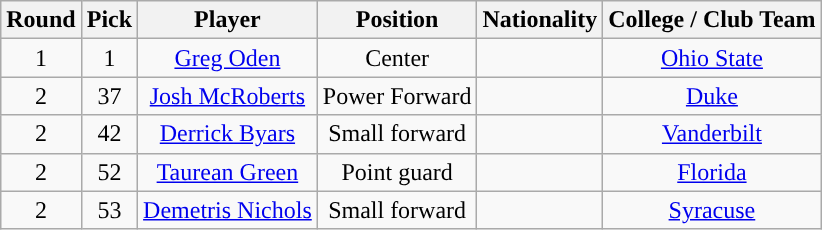<table class="wikitable sortable sortable">
<tr>
<th>Round</th>
<th>Pick</th>
<th>Player</th>
<th>Position</th>
<th>Nationality</th>
<th>College / Club Team</th>
</tr>
<tr style="text-align:center;">
<td>1</td>
<td>1</td>
<td><a href='#'>Greg Oden</a></td>
<td>Center</td>
<td></td>
<td><a href='#'>Ohio State</a></td>
</tr>
<tr style="text-align:center;">
<td>2</td>
<td>37</td>
<td><a href='#'>Josh McRoberts</a></td>
<td>Power Forward</td>
<td></td>
<td><a href='#'>Duke</a></td>
</tr>
<tr style="text-align:center;">
<td>2</td>
<td>42</td>
<td><a href='#'>Derrick Byars</a></td>
<td>Small forward</td>
<td></td>
<td><a href='#'>Vanderbilt</a></td>
</tr>
<tr style="text-align:center;">
<td>2</td>
<td>52</td>
<td><a href='#'>Taurean Green</a></td>
<td>Point guard</td>
<td></td>
<td><a href='#'>Florida</a></td>
</tr>
<tr style="text-align:center;">
<td>2</td>
<td>53</td>
<td><a href='#'>Demetris Nichols</a></td>
<td>Small forward</td>
<td></td>
<td><a href='#'>Syracuse</a></td>
</tr>
</table>
